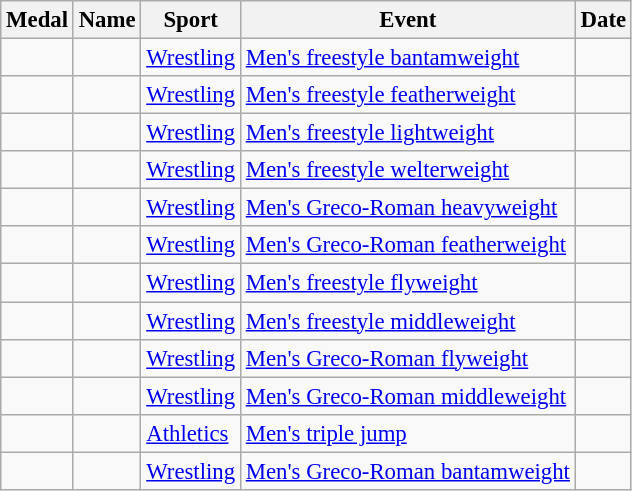<table class="wikitable sortable" style="font-size: 95%;">
<tr>
<th>Medal</th>
<th>Name</th>
<th>Sport</th>
<th>Event</th>
<th>Date</th>
</tr>
<tr>
<td></td>
<td></td>
<td><a href='#'>Wrestling</a></td>
<td><a href='#'>Men's freestyle bantamweight</a></td>
<td></td>
</tr>
<tr>
<td></td>
<td></td>
<td><a href='#'>Wrestling</a></td>
<td><a href='#'>Men's freestyle featherweight</a></td>
<td></td>
</tr>
<tr>
<td></td>
<td></td>
<td><a href='#'>Wrestling</a></td>
<td><a href='#'>Men's freestyle lightweight</a></td>
<td></td>
</tr>
<tr>
<td></td>
<td></td>
<td><a href='#'>Wrestling</a></td>
<td><a href='#'>Men's freestyle welterweight</a></td>
<td></td>
</tr>
<tr>
<td></td>
<td></td>
<td><a href='#'>Wrestling</a></td>
<td><a href='#'>Men's Greco-Roman heavyweight</a></td>
<td></td>
</tr>
<tr>
<td></td>
<td></td>
<td><a href='#'>Wrestling</a></td>
<td><a href='#'>Men's Greco-Roman featherweight</a></td>
<td></td>
</tr>
<tr>
<td></td>
<td></td>
<td><a href='#'>Wrestling</a></td>
<td><a href='#'>Men's freestyle flyweight</a></td>
<td></td>
</tr>
<tr>
<td></td>
<td></td>
<td><a href='#'>Wrestling</a></td>
<td><a href='#'>Men's freestyle middleweight</a></td>
<td></td>
</tr>
<tr>
<td></td>
<td></td>
<td><a href='#'>Wrestling</a></td>
<td><a href='#'>Men's Greco-Roman flyweight</a></td>
<td></td>
</tr>
<tr>
<td></td>
<td></td>
<td><a href='#'>Wrestling</a></td>
<td><a href='#'>Men's Greco-Roman middleweight</a></td>
<td></td>
</tr>
<tr>
<td></td>
<td></td>
<td><a href='#'>Athletics</a></td>
<td><a href='#'>Men's triple jump</a></td>
<td></td>
</tr>
<tr>
<td></td>
<td></td>
<td><a href='#'>Wrestling</a></td>
<td><a href='#'>Men's Greco-Roman bantamweight</a></td>
<td></td>
</tr>
</table>
